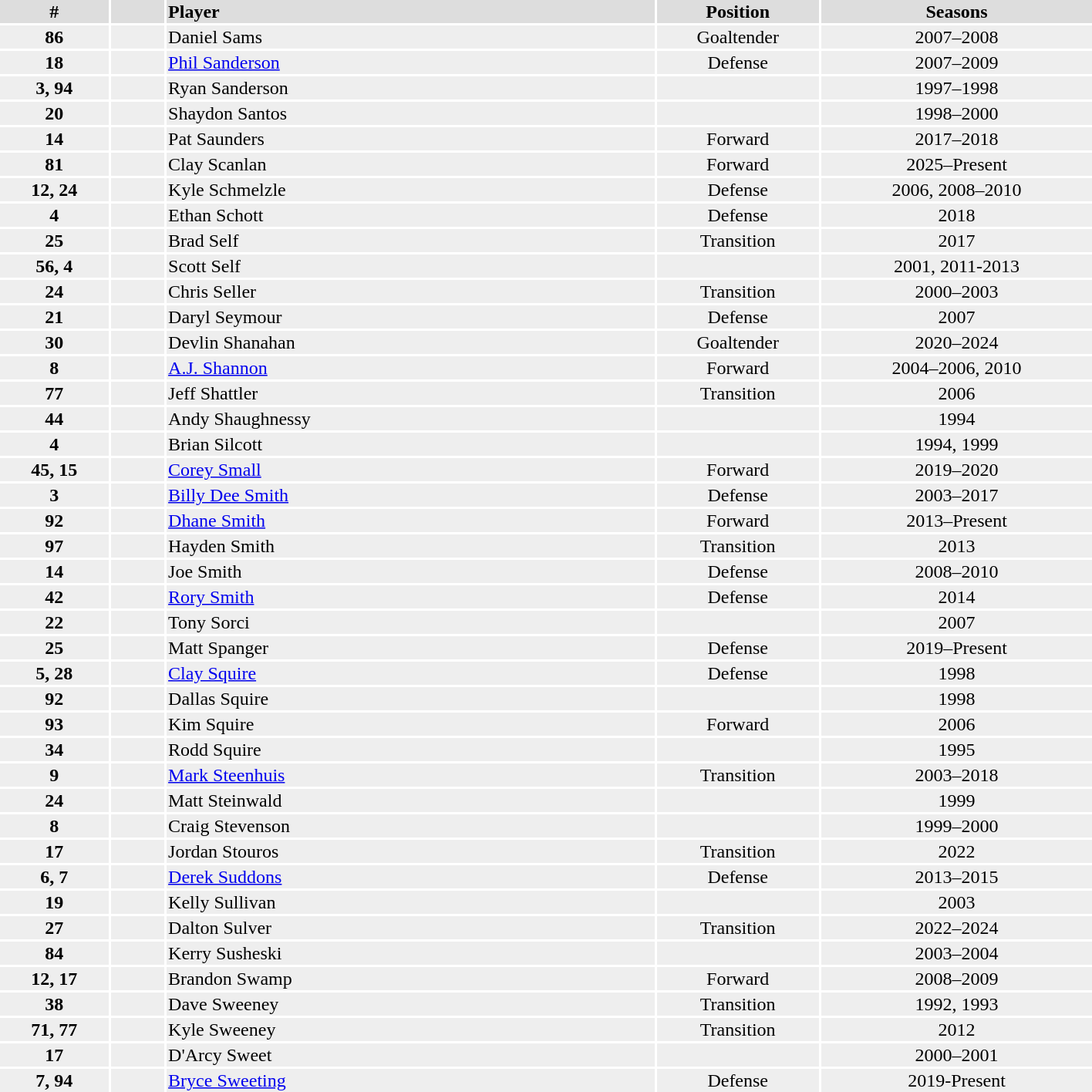<table width=75%>
<tr bgcolor="#dddddd">
<th width=10%>#</th>
<th width=5%></th>
<td align=left!!width=10%><strong>Player</strong></td>
<th width=15%>Position</th>
<th width=25%>Seasons</th>
</tr>
<tr bgcolor="#eeeeee">
<td align=center><strong>86</strong></td>
<td align=center></td>
<td>Daniel Sams</td>
<td align=center>Goaltender</td>
<td align=center>2007–2008</td>
</tr>
<tr bgcolor="#eeeeee">
<td align=center><strong>18</strong></td>
<td align=center></td>
<td><a href='#'>Phil Sanderson</a></td>
<td align=center>Defense</td>
<td align=center>2007–2009</td>
</tr>
<tr bgcolor="#eeeeee">
<td align=center><strong>3, 94</strong></td>
<td align=center></td>
<td>Ryan Sanderson</td>
<td align=center></td>
<td align=center>1997–1998</td>
</tr>
<tr bgcolor="#eeeeee">
<td align=center><strong>20</strong></td>
<td align=center></td>
<td>Shaydon Santos</td>
<td align=center></td>
<td align=center>1998–2000</td>
</tr>
<tr bgcolor="#eeeeee">
<td align=center><strong>14</strong></td>
<td align=center></td>
<td>Pat Saunders</td>
<td align=center>Forward</td>
<td align=center>2017–2018</td>
</tr>
<tr bgcolor="#eeeeee">
<td align=center><strong>81</strong></td>
<td align=center></td>
<td>Clay Scanlan</td>
<td align=center>Forward</td>
<td align=center>2025–Present</td>
</tr>
<tr bgcolor="#eeeeee">
<td align=center><strong>12, 24</strong></td>
<td align=center></td>
<td>Kyle Schmelzle</td>
<td align=center>Defense</td>
<td align=center>2006, 2008–2010</td>
</tr>
<tr bgcolor="#eeeeee">
<td align=center><strong>4</strong></td>
<td align=center></td>
<td>Ethan Schott</td>
<td align=center>Defense</td>
<td align=center>2018</td>
</tr>
<tr bgcolor="#eeeeee">
<td align=center><strong>25</strong></td>
<td align=center></td>
<td>Brad Self</td>
<td align=center>Transition</td>
<td align=center>2017</td>
</tr>
<tr bgcolor="#eeeeee">
<td align=center><strong>56, 4</strong></td>
<td align=center></td>
<td>Scott Self</td>
<td align=center></td>
<td align=center>2001, 2011-2013</td>
</tr>
<tr bgcolor="#eeeeee">
<td align=center><strong>24</strong></td>
<td align=center></td>
<td>Chris Seller</td>
<td align=center>Transition</td>
<td align=center>2000–2003</td>
</tr>
<tr bgcolor="#eeeeee">
<td align=center><strong>21</strong></td>
<td align=center></td>
<td>Daryl Seymour</td>
<td align=center>Defense</td>
<td align=center>2007</td>
</tr>
<tr bgcolor="#eeeeee">
<td align=center><strong>30</strong></td>
<td align=center></td>
<td>Devlin Shanahan</td>
<td align=center>Goaltender</td>
<td align=center>2020–2024</td>
</tr>
<tr bgcolor="#eeeeee">
<td align=center><strong>8</strong></td>
<td align=center></td>
<td><a href='#'>A.J. Shannon</a></td>
<td align=center>Forward</td>
<td align=center>2004–2006, 2010</td>
</tr>
<tr bgcolor="#eeeeee">
<td align=center><strong>77</strong></td>
<td align=center></td>
<td>Jeff Shattler</td>
<td align=center>Transition</td>
<td align=center>2006</td>
</tr>
<tr bgcolor="#eeeeee">
<td align=center><strong>44</strong></td>
<td align=center></td>
<td>Andy Shaughnessy</td>
<td align=center></td>
<td align=center>1994</td>
</tr>
<tr bgcolor="#eeeeee">
<td align=center><strong>4</strong></td>
<td align=center></td>
<td>Brian Silcott</td>
<td align=center></td>
<td align=center>1994, 1999</td>
</tr>
<tr bgcolor="#eeeeee">
<td align=center><strong>45, 15</strong></td>
<td align=center></td>
<td><a href='#'>Corey Small</a></td>
<td align=center>Forward</td>
<td align=center>2019–2020</td>
</tr>
<tr bgcolor="#eeeeee">
<td align=center><strong>3</strong></td>
<td align=center></td>
<td><a href='#'>Billy Dee Smith</a></td>
<td align=center>Defense</td>
<td align=center>2003–2017</td>
</tr>
<tr bgcolor="#eeeeee">
<td align=center><strong>92</strong></td>
<td align=center></td>
<td><a href='#'>Dhane Smith</a></td>
<td align=center>Forward</td>
<td align=center>2013–Present</td>
</tr>
<tr bgcolor="#eeeeee">
<td align=center><strong>97</strong></td>
<td align=center></td>
<td>Hayden Smith</td>
<td align=center>Transition</td>
<td align=center>2013</td>
</tr>
<tr bgcolor="#eeeeee">
<td align=center><strong>14</strong></td>
<td align=center></td>
<td>Joe Smith</td>
<td align=center>Defense</td>
<td align=center>2008–2010</td>
</tr>
<tr bgcolor="#eeeeee">
<td align=center><strong>42</strong></td>
<td align=center></td>
<td><a href='#'>Rory Smith</a></td>
<td align=center>Defense</td>
<td align=center>2014</td>
</tr>
<tr bgcolor="#eeeeee">
<td align=center><strong>22</strong></td>
<td align=center></td>
<td>Tony Sorci</td>
<td align=center></td>
<td align=center>2007</td>
</tr>
<tr bgcolor="#eeeeee">
<td align=center><strong>25</strong></td>
<td align=center></td>
<td>Matt Spanger</td>
<td align=center>Defense</td>
<td align=center>2019–Present</td>
</tr>
<tr bgcolor="#eeeeee">
<td align=center><strong>5, 28</strong></td>
<td align=center></td>
<td><a href='#'>Clay Squire</a></td>
<td align=center>Defense</td>
<td align=center>1998</td>
</tr>
<tr bgcolor="#eeeeee">
<td align=center><strong>92</strong></td>
<td align=center></td>
<td>Dallas Squire</td>
<td align=center></td>
<td align=center>1998</td>
</tr>
<tr bgcolor="#eeeeee">
<td align=center><strong>93</strong></td>
<td align=center></td>
<td>Kim Squire</td>
<td align=center>Forward</td>
<td align=center>2006</td>
</tr>
<tr bgcolor="#eeeeee">
<td align=center><strong>34</strong></td>
<td align=center></td>
<td>Rodd Squire</td>
<td align=center></td>
<td align=center>1995</td>
</tr>
<tr bgcolor="#eeeeee">
<td align=center><strong>9</strong></td>
<td align=center></td>
<td><a href='#'>Mark Steenhuis</a></td>
<td align=center>Transition</td>
<td align=center>2003–2018</td>
</tr>
<tr bgcolor="#eeeeee">
<td align=center><strong>24</strong></td>
<td align=center></td>
<td>Matt Steinwald</td>
<td align=center></td>
<td align=center>1999</td>
</tr>
<tr bgcolor="#eeeeee">
<td align=center><strong>8</strong></td>
<td align=center></td>
<td>Craig Stevenson</td>
<td align=center></td>
<td align=center>1999–2000</td>
</tr>
<tr bgcolor="#eeeeee">
<td align=center><strong>17</strong></td>
<td align=center></td>
<td>Jordan Stouros</td>
<td align=center>Transition</td>
<td align=center>2022</td>
</tr>
<tr bgcolor="#eeeeee">
<td align=center><strong>6, 7</strong></td>
<td align=center></td>
<td><a href='#'>Derek Suddons</a></td>
<td align=center>Defense</td>
<td align=center>2013–2015</td>
</tr>
<tr bgcolor="#eeeeee">
<td align=center><strong>19</strong></td>
<td align=center></td>
<td>Kelly Sullivan</td>
<td align=center></td>
<td align=center>2003</td>
</tr>
<tr bgcolor="#eeeeee">
<td align=center><strong>27</strong></td>
<td align=center></td>
<td>Dalton Sulver</td>
<td align=center>Transition</td>
<td align=center>2022–2024</td>
</tr>
<tr bgcolor="#eeeeee">
<td align=center><strong>84</strong></td>
<td align=center></td>
<td>Kerry Susheski</td>
<td align=center></td>
<td align=center>2003–2004</td>
</tr>
<tr bgcolor="#eeeeee">
<td align=center><strong>12, 17</strong></td>
<td align=center></td>
<td>Brandon Swamp</td>
<td align=center>Forward</td>
<td align=center>2008–2009</td>
</tr>
<tr bgcolor="#eeeeee">
<td align=center><strong>38</strong></td>
<td align=center></td>
<td>Dave Sweeney</td>
<td align=center>Transition</td>
<td align=center>1992, 1993</td>
</tr>
<tr bgcolor="#eeeeee">
<td align=center><strong>71, 77</strong></td>
<td align=center></td>
<td>Kyle Sweeney</td>
<td align=center>Transition</td>
<td align=center>2012</td>
</tr>
<tr bgcolor="#eeeeee">
<td align=center><strong>17</strong></td>
<td align=center></td>
<td>D'Arcy Sweet</td>
<td align=center></td>
<td align=center>2000–2001</td>
</tr>
<tr bgcolor="#eeeeee">
<td align=center><strong>7, 94</strong></td>
<td align=center></td>
<td><a href='#'>Bryce Sweeting</a></td>
<td align=center>Defense</td>
<td align=center>2019-Present</td>
</tr>
</table>
